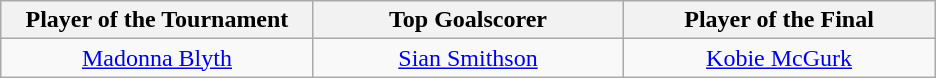<table class=wikitable style="margin:auto; text-align:center">
<tr>
<th style="width: 200px;">Player of the Tournament</th>
<th style="width: 200px;">Top Goalscorer</th>
<th style="width: 200px;">Player of the Final</th>
</tr>
<tr>
<td> <a href='#'>Madonna Blyth</a></td>
<td> <a href='#'>Sian Smithson</a></td>
<td> <a href='#'>Kobie McGurk</a></td>
</tr>
</table>
